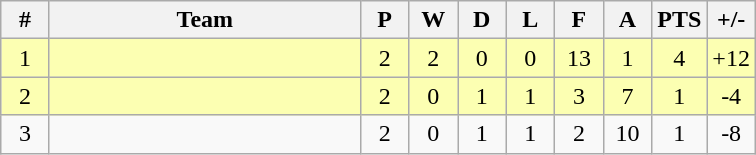<table class="wikitable" border="1">
<tr>
<th width="25">#</th>
<th width="200">Team</th>
<th width="25">P</th>
<th width="25">W</th>
<th width="25">D</th>
<th width="25">L</th>
<th width="25">F</th>
<th width="25">A</th>
<th width="25">PTS</th>
<th width="25">+/-</th>
</tr>
<tr bgcolor="FCFFB2">
<td align="center">1</td>
<td></td>
<td align="center">2</td>
<td align="center">2</td>
<td align="center">0</td>
<td align="center">0</td>
<td align="center">13</td>
<td align="center">1</td>
<td align="center">4</td>
<td align="center">+12</td>
</tr>
<tr bgcolor="FCFFB2">
<td align="center">2</td>
<td></td>
<td align="center">2</td>
<td align="center">0</td>
<td align="center">1</td>
<td align="center">1</td>
<td align="center">3</td>
<td align="center">7</td>
<td align="center">1</td>
<td align="center">-4</td>
</tr>
<tr>
<td align="center">3</td>
<td></td>
<td align="center">2</td>
<td align="center">0</td>
<td align="center">1</td>
<td align="center">1</td>
<td align="center">2</td>
<td align="center">10</td>
<td align="center">1</td>
<td align="center">-8</td>
</tr>
</table>
